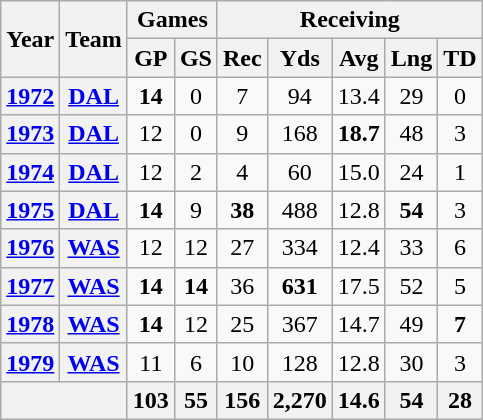<table class="wikitable" style="text-align:center">
<tr>
<th rowspan="2">Year</th>
<th rowspan="2">Team</th>
<th colspan="2">Games</th>
<th colspan="5">Receiving</th>
</tr>
<tr>
<th>GP</th>
<th>GS</th>
<th>Rec</th>
<th>Yds</th>
<th>Avg</th>
<th>Lng</th>
<th>TD</th>
</tr>
<tr>
<th><a href='#'>1972</a></th>
<th><a href='#'>DAL</a></th>
<td><strong>14</strong></td>
<td>0</td>
<td>7</td>
<td>94</td>
<td>13.4</td>
<td>29</td>
<td>0</td>
</tr>
<tr>
<th><a href='#'>1973</a></th>
<th><a href='#'>DAL</a></th>
<td>12</td>
<td>0</td>
<td>9</td>
<td>168</td>
<td><strong>18.7</strong></td>
<td>48</td>
<td>3</td>
</tr>
<tr>
<th><a href='#'>1974</a></th>
<th><a href='#'>DAL</a></th>
<td>12</td>
<td>2</td>
<td>4</td>
<td>60</td>
<td>15.0</td>
<td>24</td>
<td>1</td>
</tr>
<tr>
<th><a href='#'>1975</a></th>
<th><a href='#'>DAL</a></th>
<td><strong>14</strong></td>
<td>9</td>
<td><strong>38</strong></td>
<td>488</td>
<td>12.8</td>
<td><strong>54</strong></td>
<td>3</td>
</tr>
<tr>
<th><a href='#'>1976</a></th>
<th><a href='#'>WAS</a></th>
<td>12</td>
<td>12</td>
<td>27</td>
<td>334</td>
<td>12.4</td>
<td>33</td>
<td>6</td>
</tr>
<tr>
<th><a href='#'>1977</a></th>
<th><a href='#'>WAS</a></th>
<td><strong>14</strong></td>
<td><strong>14</strong></td>
<td>36</td>
<td><strong>631</strong></td>
<td>17.5</td>
<td>52</td>
<td>5</td>
</tr>
<tr>
<th><a href='#'>1978</a></th>
<th><a href='#'>WAS</a></th>
<td><strong>14</strong></td>
<td>12</td>
<td>25</td>
<td>367</td>
<td>14.7</td>
<td>49</td>
<td><strong>7</strong></td>
</tr>
<tr>
<th><a href='#'>1979</a></th>
<th><a href='#'>WAS</a></th>
<td>11</td>
<td>6</td>
<td>10</td>
<td>128</td>
<td>12.8</td>
<td>30</td>
<td>3</td>
</tr>
<tr>
<th colspan="2"></th>
<th>103</th>
<th>55</th>
<th>156</th>
<th>2,270</th>
<th>14.6</th>
<th>54</th>
<th>28</th>
</tr>
</table>
